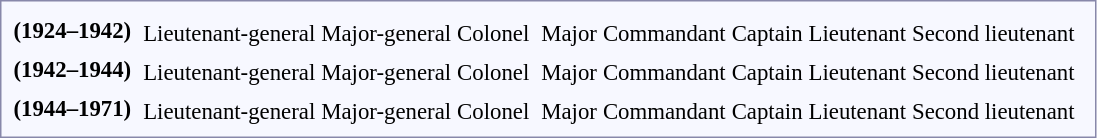<table style="border:1px solid #8888aa; background-color:#f7f8ff; padding:5px; font-size:95%; margin: 0px 12px 12px 0px;">
<tr style="text-align:center;">
<td rowspan=2><strong>(1924–1942)</strong></td>
<td colspan=4 rowspan=2></td>
<td colspan=2></td>
<td colspan=2></td>
<td colspan=2></td>
<td colspan=2 rowspan=2></td>
<td colspan=2></td>
<td colspan=2></td>
<td colspan=2></td>
<td colspan=2></td>
<td colspan=3></td>
<td colspan=3></td>
<td colspan=12></td>
</tr>
<tr style="text-align:center;">
<td colspan=2>Lieutenant-general</td>
<td colspan=2>Major-general</td>
<td colspan=2>Colonel</td>
<td colspan=2>Major</td>
<td colspan=2>Commandant</td>
<td colspan=2>Captain</td>
<td colspan=3>Lieutenant</td>
<td colspan=3>Second lieutenant</td>
<td colspan=12></td>
</tr>
<tr style="text-align:center;">
<td rowspan=2><strong>(1942–1944)</strong></td>
<td colspan=4 rowspan=2></td>
<td colspan=2></td>
<td colspan=2></td>
<td colspan=2></td>
<td colspan=2 rowspan=2></td>
<td colspan=2></td>
<td colspan=2></td>
<td colspan=2></td>
<td colspan=2></td>
<td colspan=3></td>
<td colspan=3></td>
<td colspan=12></td>
</tr>
<tr style="text-align:center;">
<td colspan=2>Lieutenant-general</td>
<td colspan=2>Major-general</td>
<td colspan=2>Colonel</td>
<td colspan=2>Major</td>
<td colspan=2>Commandant</td>
<td colspan=2>Captain</td>
<td colspan=3>Lieutenant</td>
<td colspan=3>Second lieutenant</td>
<td colspan=12></td>
</tr>
<tr style="text-align:center;">
<td rowspan=2><strong>(1944–1971)</strong></td>
<td colspan=4 rowspan=2></td>
<td colspan=2></td>
<td colspan=2></td>
<td colspan=2></td>
<td colspan=2 rowspan=2></td>
<td colspan=2></td>
<td colspan=2></td>
<td colspan=2></td>
<td colspan=2></td>
<td colspan=3></td>
<td colspan=3></td>
<td colspan=12></td>
</tr>
<tr style="text-align:center;">
<td colspan=2>Lieutenant-general</td>
<td colspan=2>Major-general</td>
<td colspan=2>Colonel</td>
<td colspan=2>Major</td>
<td colspan=2>Commandant</td>
<td colspan=2>Captain</td>
<td colspan=3>Lieutenant</td>
<td colspan=3>Second lieutenant</td>
<td colspan=12></td>
</tr>
</table>
